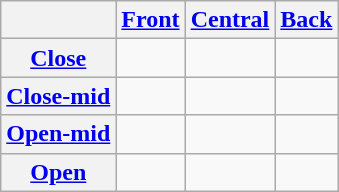<table class="wikitable" style="text-align:center;">
<tr>
<th></th>
<th><a href='#'>Front</a></th>
<th><a href='#'>Central</a></th>
<th><a href='#'>Back</a></th>
</tr>
<tr>
<th><a href='#'>Close</a></th>
<td></td>
<td></td>
<td></td>
</tr>
<tr>
<th><a href='#'>Close-mid</a></th>
<td></td>
<td></td>
<td></td>
</tr>
<tr>
<th><a href='#'>Open-mid</a></th>
<td></td>
<td></td>
<td></td>
</tr>
<tr>
<th><a href='#'>Open</a></th>
<td></td>
<td></td>
<td></td>
</tr>
</table>
